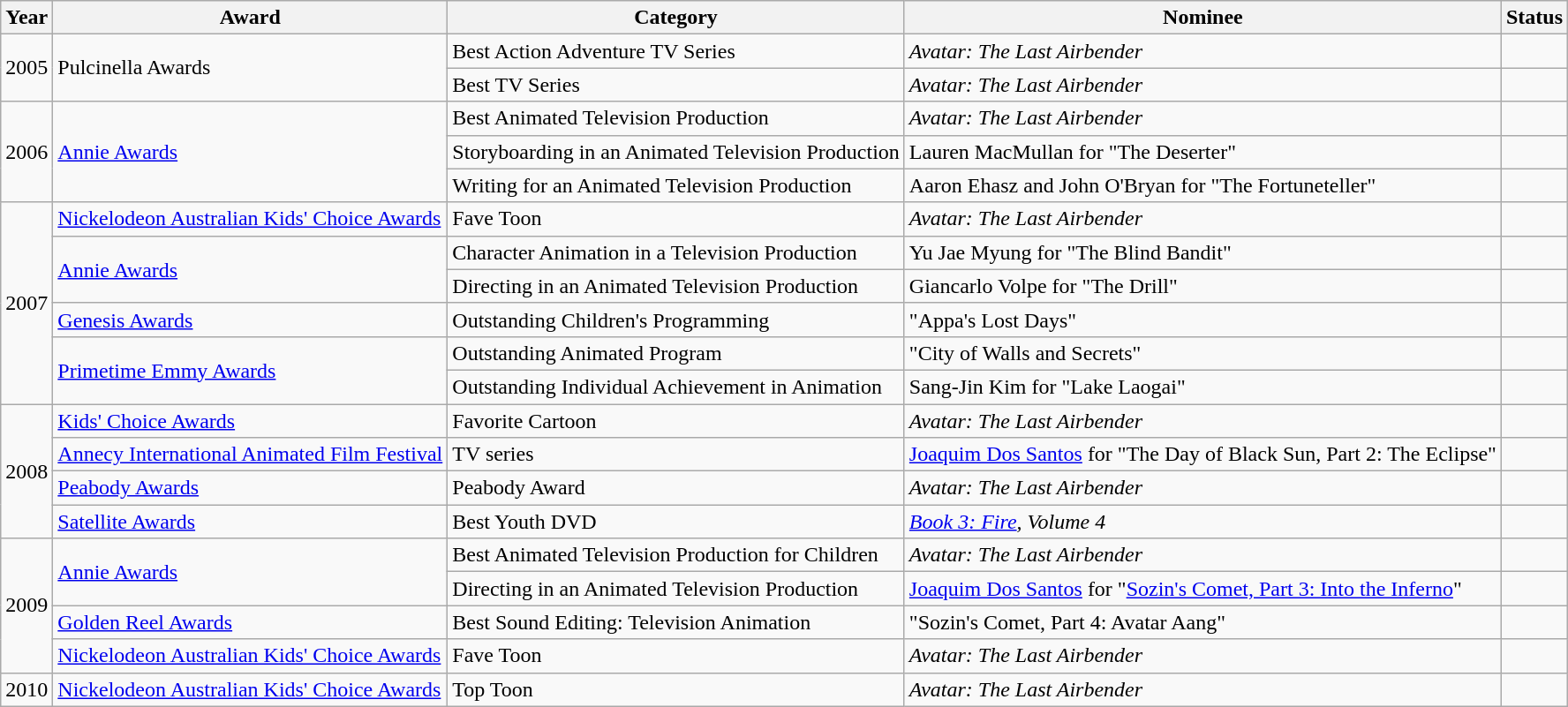<table class="wikitable sortable">
<tr>
<th>Year</th>
<th>Award</th>
<th>Category</th>
<th>Nominee</th>
<th>Status</th>
</tr>
<tr>
<td rowspan="2">2005</td>
<td rowspan="2">Pulcinella Awards</td>
<td>Best Action Adventure TV Series</td>
<td><em>Avatar: The Last Airbender</em></td>
<td></td>
</tr>
<tr>
<td>Best TV Series</td>
<td><em>Avatar: The Last Airbender</em></td>
<td></td>
</tr>
<tr>
<td rowspan="3">2006</td>
<td rowspan="3"><a href='#'>Annie Awards</a></td>
<td>Best Animated Television Production</td>
<td><em>Avatar: The Last Airbender</em></td>
<td></td>
</tr>
<tr>
<td>Storyboarding in an Animated Television Production</td>
<td>Lauren MacMullan for "The Deserter"</td>
<td></td>
</tr>
<tr>
<td>Writing for an Animated Television Production</td>
<td>Aaron Ehasz and John O'Bryan for "The Fortuneteller"</td>
<td></td>
</tr>
<tr>
<td rowspan="6">2007</td>
<td><a href='#'>Nickelodeon Australian Kids' Choice Awards</a></td>
<td>Fave Toon</td>
<td><em>Avatar: The Last Airbender</em></td>
<td></td>
</tr>
<tr>
<td rowspan="2"><a href='#'>Annie Awards</a></td>
<td>Character Animation in a Television Production</td>
<td>Yu Jae Myung for "The Blind Bandit"</td>
<td></td>
</tr>
<tr>
<td>Directing in an Animated Television Production</td>
<td>Giancarlo Volpe for "The Drill"</td>
<td></td>
</tr>
<tr>
<td><a href='#'>Genesis Awards</a></td>
<td>Outstanding Children's Programming</td>
<td>"Appa's Lost Days"</td>
<td></td>
</tr>
<tr>
<td rowspan="2"><a href='#'>Primetime Emmy Awards</a></td>
<td>Outstanding Animated Program</td>
<td>"City of Walls and Secrets"</td>
<td></td>
</tr>
<tr>
<td>Outstanding Individual Achievement in Animation</td>
<td>Sang-Jin Kim for "Lake Laogai"</td>
<td></td>
</tr>
<tr>
<td rowspan="4">2008</td>
<td><a href='#'>Kids' Choice Awards</a></td>
<td>Favorite Cartoon</td>
<td><em>Avatar: The Last Airbender</em></td>
<td></td>
</tr>
<tr>
<td><a href='#'>Annecy International Animated Film Festival</a></td>
<td>TV series</td>
<td><a href='#'>Joaquim Dos Santos</a> for "The Day of Black Sun, Part 2: The Eclipse"</td>
<td></td>
</tr>
<tr>
<td><a href='#'>Peabody Awards</a></td>
<td>Peabody Award</td>
<td><em>Avatar: The Last Airbender</em></td>
<td></td>
</tr>
<tr>
<td><a href='#'>Satellite Awards</a></td>
<td>Best Youth DVD</td>
<td><em><a href='#'>Book 3: Fire</a>, Volume 4</em></td>
<td></td>
</tr>
<tr>
<td rowspan="4">2009</td>
<td rowspan="2"><a href='#'>Annie Awards</a></td>
<td>Best Animated Television Production for Children</td>
<td><em>Avatar: The Last Airbender</em></td>
<td></td>
</tr>
<tr>
<td>Directing in an Animated Television Production</td>
<td><a href='#'>Joaquim Dos Santos</a> for "<a href='#'>Sozin's Comet, Part 3: Into the Inferno</a>"</td>
<td></td>
</tr>
<tr>
<td><a href='#'>Golden Reel Awards</a></td>
<td>Best Sound Editing: Television Animation</td>
<td>"Sozin's Comet, Part 4: Avatar Aang"</td>
<td></td>
</tr>
<tr>
<td><a href='#'>Nickelodeon Australian Kids' Choice Awards</a></td>
<td>Fave Toon</td>
<td><em>Avatar: The Last Airbender</em></td>
<td></td>
</tr>
<tr>
<td>2010</td>
<td><a href='#'>Nickelodeon Australian Kids' Choice Awards</a></td>
<td>Top Toon</td>
<td><em>Avatar: The Last Airbender</em></td>
<td></td>
</tr>
</table>
